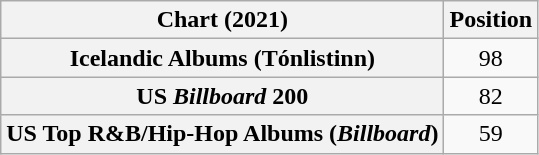<table class="wikitable sortable plainrowheaders" style="text-align:center">
<tr>
<th scope="col">Chart (2021)</th>
<th scope="col">Position</th>
</tr>
<tr>
<th scope="row">Icelandic Albums (Tónlistinn)</th>
<td>98</td>
</tr>
<tr>
<th scope="row">US <em>Billboard</em> 200</th>
<td>82</td>
</tr>
<tr>
<th scope="row">US Top R&B/Hip-Hop Albums (<em>Billboard</em>)</th>
<td>59</td>
</tr>
</table>
